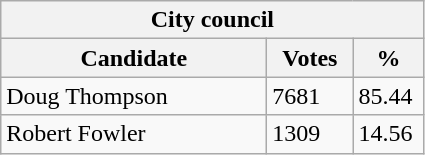<table class="wikitable">
<tr>
<th colspan="3">City council</th>
</tr>
<tr>
<th style="width: 170px">Candidate</th>
<th style="width: 50px">Votes</th>
<th style="width: 40px">%</th>
</tr>
<tr>
<td>Doug Thompson</td>
<td>7681</td>
<td>85.44</td>
</tr>
<tr>
<td>Robert Fowler</td>
<td>1309</td>
<td>14.56</td>
</tr>
</table>
